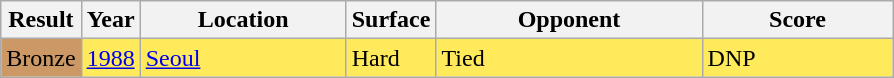<table class="sortable wikitable">
<tr>
<th style="width:40px">Result</th>
<th style="width:30px">Year</th>
<th style="width:130px">Location</th>
<th style="width:50px">Surface</th>
<th style="width:170px">Opponent</th>
<th style="width:120px"  class="unsortable">Score</th>
</tr>
<tr bgcolor=FFEA5C>
<td bgcolor="cc9966">Bronze</td>
<td><a href='#'>1988</a></td>
<td><a href='#'>Seoul</a></td>
<td>Hard</td>
<td>Tied</td>
<td>DNP</td>
</tr>
</table>
